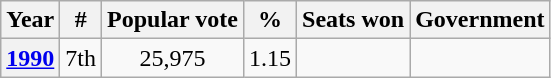<table class="wikitable" style="text-align: right;">
<tr>
<th>Year</th>
<th>#</th>
<th>Popular vote</th>
<th>%</th>
<th>Seats won</th>
<th>Government</th>
</tr>
<tr>
<th><a href='#'>1990</a></th>
<td>7th</td>
<td align=center>25,975</td>
<td>1.15</td>
<td></td>
<td></td>
</tr>
</table>
